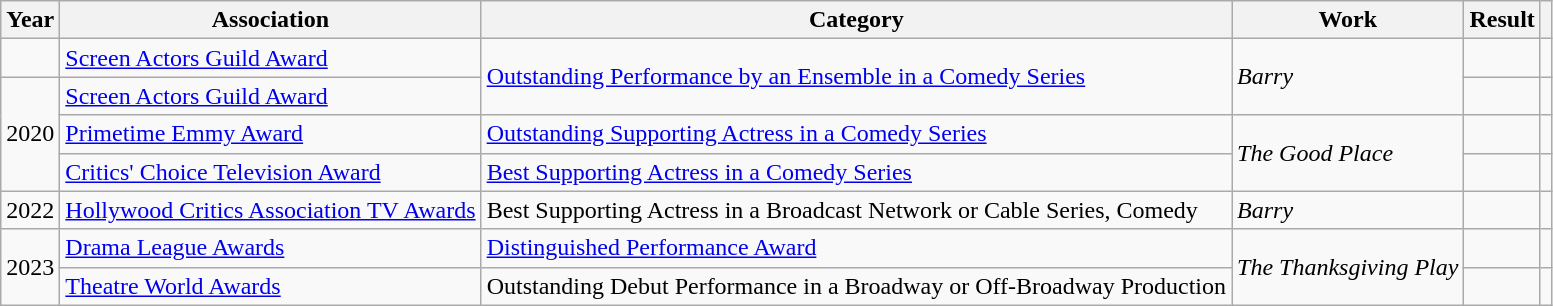<table class="wikitable sortable">
<tr>
<th scope="col">Year</th>
<th scope="col">Association</th>
<th scope="col">Category</th>
<th scope="col">Work</th>
<th scope="col">Result</th>
<th scope="col" class="unsortable"></th>
</tr>
<tr>
<td></td>
<td><a href='#'>Screen Actors Guild Award</a></td>
<td rowspan=2><a href='#'>Outstanding Performance by an Ensemble in a Comedy Series</a></td>
<td rowspan=2><em>Barry</em></td>
<td></td>
<td style="text-align:center;"></td>
</tr>
<tr>
<td rowspan="3" style="text-align:center;">2020</td>
<td><a href='#'>Screen Actors Guild Award</a></td>
<td></td>
<td style="text-align:center;"></td>
</tr>
<tr>
<td><a href='#'>Primetime Emmy Award</a></td>
<td><a href='#'>Outstanding Supporting Actress in a Comedy Series</a></td>
<td rowspan=2><em>The Good Place</em></td>
<td></td>
<td style="text-align:center;"></td>
</tr>
<tr>
<td><a href='#'>Critics' Choice Television Award</a></td>
<td><a href='#'>Best Supporting Actress in a Comedy Series</a></td>
<td></td>
<td style="text-align:center;"></td>
</tr>
<tr>
<td style="text-align:center;">2022</td>
<td><a href='#'>Hollywood Critics Association TV Awards</a></td>
<td>Best Supporting Actress in a Broadcast Network or Cable Series, Comedy</td>
<td><em>Barry</em></td>
<td></td>
<td style="text-align:center;"></td>
</tr>
<tr>
<td rowspan="2" style="text-align:center;">2023</td>
<td><a href='#'>Drama League Awards</a></td>
<td><a href='#'>Distinguished Performance Award</a></td>
<td rowspan=2><em>The Thanksgiving Play</em></td>
<td></td>
<td style="text-align:center;"></td>
</tr>
<tr>
<td><a href='#'>Theatre World Awards</a></td>
<td>Outstanding Debut Performance in a Broadway or Off-Broadway Production</td>
<td></td>
<td style="text-align:center;"></td>
</tr>
</table>
